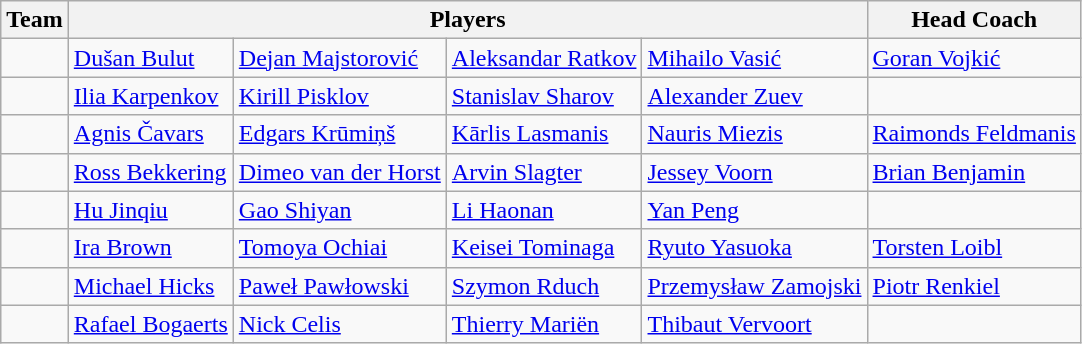<table class="wikitable sortable">
<tr>
<th>Team</th>
<th colspan=4>Players</th>
<th 1>Head Coach</th>
</tr>
<tr>
<td></td>
<td><a href='#'>Dušan Bulut</a></td>
<td><a href='#'>Dejan Majstorović</a></td>
<td><a href='#'>Aleksandar Ratkov</a></td>
<td><a href='#'>Mihailo Vasić</a></td>
<td><a href='#'>Goran Vojkić</a></td>
</tr>
<tr>
<td></td>
<td><a href='#'>Ilia Karpenkov</a></td>
<td><a href='#'>Kirill Pisklov</a></td>
<td><a href='#'>Stanislav Sharov</a></td>
<td><a href='#'>Alexander Zuev</a></td>
<td></td>
</tr>
<tr>
<td></td>
<td><a href='#'>Agnis Čavars</a></td>
<td><a href='#'>Edgars Krūmiņš</a></td>
<td><a href='#'>Kārlis Lasmanis</a></td>
<td><a href='#'>Nauris Miezis</a></td>
<td><a href='#'>Raimonds Feldmanis</a></td>
</tr>
<tr>
<td></td>
<td><a href='#'>Ross Bekkering</a></td>
<td><a href='#'>Dimeo van der Horst</a></td>
<td><a href='#'>Arvin Slagter</a></td>
<td><a href='#'>Jessey Voorn</a></td>
<td><a href='#'>Brian Benjamin</a></td>
</tr>
<tr>
<td></td>
<td><a href='#'>Hu Jinqiu</a></td>
<td><a href='#'>Gao Shiyan</a></td>
<td><a href='#'>Li Haonan</a></td>
<td><a href='#'>Yan Peng</a></td>
<td></td>
</tr>
<tr>
<td></td>
<td><a href='#'>Ira Brown</a></td>
<td><a href='#'>Tomoya Ochiai</a></td>
<td><a href='#'>Keisei Tominaga</a></td>
<td><a href='#'>Ryuto Yasuoka</a></td>
<td><a href='#'>Torsten Loibl</a></td>
</tr>
<tr>
<td></td>
<td><a href='#'>Michael Hicks</a></td>
<td><a href='#'>Paweł Pawłowski</a></td>
<td><a href='#'>Szymon Rduch</a></td>
<td><a href='#'>Przemysław Zamojski</a></td>
<td><a href='#'>Piotr Renkiel</a></td>
</tr>
<tr>
<td></td>
<td><a href='#'>Rafael Bogaerts</a></td>
<td><a href='#'>Nick Celis</a></td>
<td><a href='#'>Thierry Mariën</a></td>
<td><a href='#'>Thibaut Vervoort</a></td>
<td></td>
</tr>
</table>
